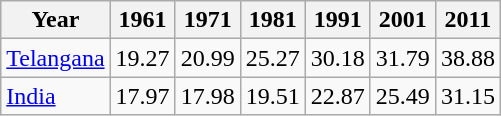<table class="wikitable">
<tr>
<th>Year</th>
<th>1961</th>
<th>1971</th>
<th>1981</th>
<th>1991</th>
<th>2001</th>
<th>2011</th>
</tr>
<tr>
<td><a href='#'>Telangana</a></td>
<td>19.27</td>
<td>20.99</td>
<td>25.27</td>
<td>30.18</td>
<td>31.79</td>
<td>38.88</td>
</tr>
<tr>
<td><a href='#'>India</a></td>
<td>17.97</td>
<td>17.98</td>
<td>19.51</td>
<td>22.87</td>
<td>25.49</td>
<td>31.15</td>
</tr>
</table>
